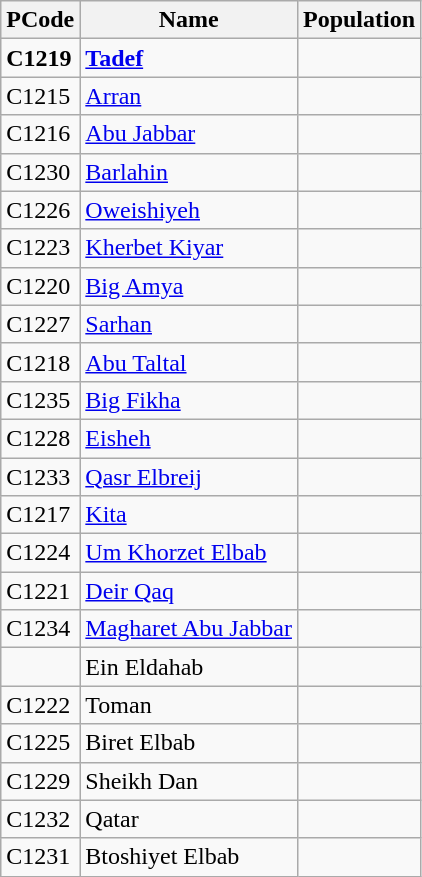<table class="wikitable sortable">
<tr>
<th>PCode</th>
<th>Name</th>
<th>Population</th>
</tr>
<tr>
<td><strong>C1219</strong></td>
<td><strong><a href='#'>Tadef</a></strong></td>
<td align=right><strong></strong></td>
</tr>
<tr>
<td>C1215</td>
<td><a href='#'>Arran</a></td>
<td align=right></td>
</tr>
<tr>
<td>C1216</td>
<td><a href='#'>Abu Jabbar</a></td>
<td align=right></td>
</tr>
<tr>
<td>C1230</td>
<td><a href='#'>Barlahin</a></td>
<td align=right></td>
</tr>
<tr>
<td>C1226</td>
<td><a href='#'>Oweishiyeh</a></td>
<td align=right></td>
</tr>
<tr>
<td>C1223</td>
<td><a href='#'>Kherbet Kiyar</a></td>
<td align=right></td>
</tr>
<tr>
<td>C1220</td>
<td><a href='#'>Big Amya</a></td>
<td align=right></td>
</tr>
<tr>
<td>C1227</td>
<td><a href='#'>Sarhan</a></td>
<td align=right></td>
</tr>
<tr>
<td>C1218</td>
<td><a href='#'>Abu Taltal</a></td>
<td align=right></td>
</tr>
<tr>
<td>C1235</td>
<td><a href='#'>Big Fikha</a></td>
<td align=right></td>
</tr>
<tr>
<td>C1228</td>
<td><a href='#'>Eisheh</a></td>
<td align=right></td>
</tr>
<tr>
<td>C1233</td>
<td><a href='#'>Qasr Elbreij</a></td>
<td align=right></td>
</tr>
<tr>
<td>C1217</td>
<td><a href='#'>Kita</a></td>
<td align=right></td>
</tr>
<tr>
<td>C1224</td>
<td><a href='#'>Um Khorzet Elbab</a></td>
<td align=right></td>
</tr>
<tr>
<td>C1221</td>
<td><a href='#'>Deir Qaq</a></td>
<td align=right></td>
</tr>
<tr>
<td>C1234</td>
<td><a href='#'>Magharet Abu Jabbar</a></td>
<td align=right></td>
</tr>
<tr>
<td></td>
<td>Ein Eldahab</td>
<td align=right></td>
</tr>
<tr>
<td>C1222</td>
<td>Toman</td>
<td align=right></td>
</tr>
<tr>
<td>C1225</td>
<td>Biret Elbab</td>
<td align=right></td>
</tr>
<tr>
<td>C1229</td>
<td>Sheikh Dan</td>
<td align=right></td>
</tr>
<tr>
<td>C1232</td>
<td>Qatar</td>
<td align=right></td>
</tr>
<tr>
<td>C1231</td>
<td>Btoshiyet Elbab</td>
<td align=right></td>
</tr>
</table>
